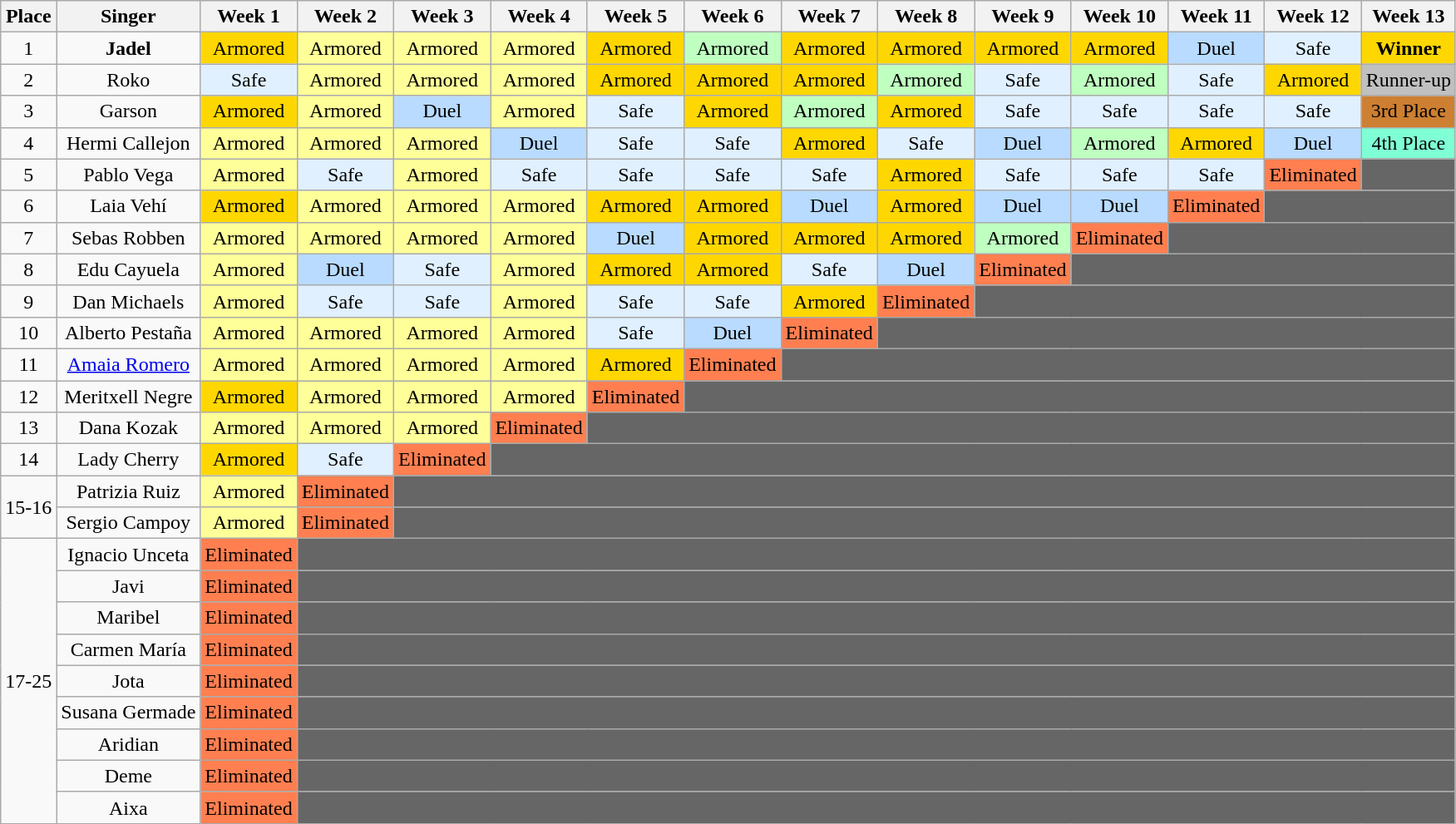<table class="wikitable plainrowheaders" style="text-align:center">
<tr>
<th scope="col">Place</th>
<th scope="col">Singer</th>
<th scope="col">Week 1</th>
<th scope="col">Week 2</th>
<th scope="col">Week 3</th>
<th scope="col">Week 4</th>
<th scope="col">Week 5</th>
<th scope="col">Week 6</th>
<th scope="col">Week 7</th>
<th scope="col">Week 8</th>
<th scope="col">Week 9</th>
<th scope="col">Week 10</th>
<th scope="col">Week 11</th>
<th scope="col">Week 12</th>
<th scope="col">Week 13</th>
</tr>
<tr>
<td>1</td>
<td scope="row"><strong>Jadel</strong></td>
<td bgcolor="gold">Armored</td>
<td bgcolor="#FFFF99">Armored</td>
<td bgcolor="#FFFF99">Armored</td>
<td bgcolor="#FFFF99">Armored</td>
<td bgcolor="gold">Armored</td>
<td bgcolor="#BFFFC0">Armored</td>
<td bgcolor="gold">Armored</td>
<td bgcolor="gold">Armored</td>
<td bgcolor="gold">Armored</td>
<td bgcolor="gold">Armored</td>
<td bgcolor="B8DBFF">Duel</td>
<td bgcolor="E0F0FF">Safe</td>
<td style="background:Gold"><strong>Winner</strong></td>
</tr>
<tr>
<td>2</td>
<td scope="row">Roko</td>
<td bgcolor="E0F0FF">Safe</td>
<td bgcolor="#FFFF99">Armored</td>
<td bgcolor="#FFFF99">Armored</td>
<td bgcolor="#FFFF99">Armored</td>
<td bgcolor="gold">Armored</td>
<td bgcolor="gold">Armored</td>
<td bgcolor="gold">Armored</td>
<td bgcolor="#BFFFC0">Armored</td>
<td bgcolor="E0F0FF">Safe</td>
<td bgcolor="#BFFFC0">Armored</td>
<td bgcolor="E0F0FF">Safe</td>
<td bgcolor="gold">Armored</td>
<td style="background:Silver">Runner-up</td>
</tr>
<tr>
<td>3</td>
<td scope="row">Garson</td>
<td bgcolor="gold">Armored</td>
<td bgcolor="#FFFF99">Armored</td>
<td bgcolor="B8DBFF">Duel</td>
<td bgcolor="#FFFF99">Armored</td>
<td bgcolor="E0F0FF">Safe</td>
<td bgcolor="gold">Armored</td>
<td bgcolor="#BFFFC0">Armored</td>
<td bgcolor="gold">Armored</td>
<td bgcolor="E0F0FF">Safe</td>
<td bgcolor="E0F0FF">Safe</td>
<td bgcolor="E0F0FF">Safe</td>
<td bgcolor="E0F0FF">Safe</td>
<td style="background:#CD7F32">3rd Place</td>
</tr>
<tr>
<td>4</td>
<td scope="row">Hermi Callejon</td>
<td bgcolor="#FFFF99">Armored</td>
<td bgcolor="#FFFF99">Armored</td>
<td bgcolor="#FFFF99">Armored</td>
<td bgcolor="B8DBFF">Duel</td>
<td bgcolor="E0F0FF">Safe</td>
<td bgcolor="E0F0FF">Safe</td>
<td bgcolor="gold">Armored</td>
<td bgcolor="E0F0FF">Safe</td>
<td bgcolor="B8DBFF">Duel</td>
<td bgcolor="#BFFFC0">Armored</td>
<td bgcolor="gold">Armored</td>
<td bgcolor="B8DBFF">Duel</td>
<td style="background:Aquamarine">4th Place</td>
</tr>
<tr>
<td>5</td>
<td scope="row">Pablo Vega</td>
<td bgcolor="#FFFF99">Armored</td>
<td bgcolor="E0F0FF">Safe</td>
<td bgcolor="#FFFF99">Armored</td>
<td bgcolor="E0F0FF">Safe</td>
<td bgcolor="E0F0FF">Safe</td>
<td bgcolor="E0F0FF">Safe</td>
<td bgcolor="E0F0FF">Safe</td>
<td bgcolor="gold">Armored</td>
<td bgcolor="E0F0FF">Safe</td>
<td bgcolor="E0F0FF">Safe</td>
<td bgcolor="E0F0FF">Safe</td>
<td bgcolor="coral">Eliminated</td>
<td bgcolor="666666"></td>
</tr>
<tr>
<td>6</td>
<td scope="row">Laia Vehí</td>
<td bgcolor="gold">Armored</td>
<td bgcolor="#FFFF99">Armored</td>
<td bgcolor="#FFFF99">Armored</td>
<td bgcolor="#FFFF99">Armored</td>
<td bgcolor="gold">Armored</td>
<td bgcolor="gold">Armored</td>
<td bgcolor="B8DBFF">Duel</td>
<td bgcolor="gold">Armored</td>
<td bgcolor="B8DBFF">Duel</td>
<td bgcolor="B8DBFF">Duel</td>
<td bgcolor="coral">Eliminated</td>
<td colspan="2" bgcolor="666666"></td>
</tr>
<tr>
<td>7</td>
<td scope="row">Sebas Robben</td>
<td bgcolor="#FFFF99">Armored</td>
<td bgcolor="#FFFF99">Armored</td>
<td bgcolor="#FFFF99">Armored</td>
<td bgcolor="#FFFF99">Armored</td>
<td bgcolor="B8DBFF">Duel</td>
<td bgcolor="gold">Armored</td>
<td bgcolor="gold">Armored</td>
<td bgcolor="gold">Armored</td>
<td bgcolor="#BFFFC0">Armored</td>
<td bgcolor="coral">Eliminated</td>
<td colspan="3" bgcolor="666666"></td>
</tr>
<tr>
<td>8</td>
<td scope="row">Edu Cayuela</td>
<td bgcolor="#FFFF99">Armored</td>
<td bgcolor="B8DBFF">Duel</td>
<td bgcolor="E0F0FF">Safe</td>
<td bgcolor="#FFFF99">Armored</td>
<td bgcolor="gold">Armored</td>
<td bgcolor="gold">Armored</td>
<td bgcolor="E0F0FF">Safe</td>
<td bgcolor="B8DBFF">Duel</td>
<td bgcolor="coral">Eliminated</td>
<td colspan="4" bgcolor="666666"></td>
</tr>
<tr>
<td>9</td>
<td scope="row">Dan Michaels</td>
<td bgcolor="#FFFF99">Armored</td>
<td bgcolor="E0F0FF">Safe</td>
<td bgcolor="E0F0FF">Safe</td>
<td bgcolor="#FFFF99">Armored</td>
<td bgcolor="E0F0FF">Safe</td>
<td bgcolor="E0F0FF">Safe</td>
<td bgcolor="gold">Armored</td>
<td bgcolor="coral">Eliminated</td>
<td colspan="5" bgcolor="666666"></td>
</tr>
<tr>
<td>10</td>
<td scope="row">Alberto Pestaña</td>
<td bgcolor="#FFFF99">Armored</td>
<td bgcolor="#FFFF99">Armored</td>
<td bgcolor="#FFFF99">Armored</td>
<td bgcolor="#FFFF99">Armored</td>
<td bgcolor="E0F0FF">Safe</td>
<td bgcolor="B8DBFF">Duel</td>
<td bgcolor="coral">Eliminated</td>
<td colspan="6" bgcolor="666666"></td>
</tr>
<tr>
<td>11</td>
<td scope="row"><a href='#'>Amaia Romero</a></td>
<td bgcolor="#FFFF99">Armored</td>
<td bgcolor="#FFFF99">Armored</td>
<td bgcolor="#FFFF99">Armored</td>
<td bgcolor="#FFFF99">Armored</td>
<td bgcolor="gold">Armored</td>
<td bgcolor="coral">Eliminated</td>
<td colspan="7" bgcolor="666666"></td>
</tr>
<tr>
<td>12</td>
<td scope="row">Meritxell Negre</td>
<td bgcolor="gold">Armored</td>
<td bgcolor="#FFFF99">Armored</td>
<td bgcolor="#FFFF99">Armored</td>
<td bgcolor="#FFFF99">Armored</td>
<td bgcolor="coral">Eliminated</td>
<td colspan="8" bgcolor="666666"></td>
</tr>
<tr>
<td>13</td>
<td scope="row">Dana Kozak</td>
<td bgcolor="#FFFF99">Armored</td>
<td bgcolor="#FFFF99">Armored</td>
<td bgcolor="#FFFF99">Armored</td>
<td bgcolor="coral">Eliminated</td>
<td colspan="9" bgcolor="666666"></td>
</tr>
<tr>
<td>14</td>
<td scope="row">Lady Cherry</td>
<td bgcolor="gold">Armored</td>
<td bgcolor="E0F0FF">Safe</td>
<td bgcolor="coral">Eliminated</td>
<td colspan="10" bgcolor="666666"></td>
</tr>
<tr>
<td rowspan="2">15-16</td>
<td scope="row">Patrizia Ruiz</td>
<td bgcolor="#FFFF99">Armored</td>
<td bgcolor="coral">Eliminated</td>
<td colspan="11" bgcolor="666666"></td>
</tr>
<tr>
<td scope="row">Sergio Campoy</td>
<td bgcolor="#FFFF99">Armored</td>
<td bgcolor="coral">Eliminated</td>
<td colspan="11" bgcolor="666666"></td>
</tr>
<tr>
<td rowspan="9">17-25</td>
<td scope="row">Ignacio Unceta</td>
<td bgcolor="coral">Eliminated</td>
<td colspan="12" bgcolor="666666"></td>
</tr>
<tr>
<td scope="row">Javi</td>
<td bgcolor="coral">Eliminated</td>
<td colspan="12" bgcolor="666666"></td>
</tr>
<tr>
<td scope="row">Maribel</td>
<td bgcolor="coral">Eliminated</td>
<td colspan="12" bgcolor="666666"></td>
</tr>
<tr>
<td scope="row">Carmen María</td>
<td bgcolor="coral">Eliminated</td>
<td colspan="12" bgcolor="666666"></td>
</tr>
<tr>
<td scope="row">Jota</td>
<td bgcolor="coral">Eliminated</td>
<td colspan="12" bgcolor="666666"></td>
</tr>
<tr>
<td scope="row">Susana Germade</td>
<td bgcolor="coral">Eliminated</td>
<td colspan="12" bgcolor="666666"></td>
</tr>
<tr>
<td scope="row">Aridian</td>
<td bgcolor="coral">Eliminated</td>
<td colspan="12" bgcolor="666666"></td>
</tr>
<tr>
<td scope="row">Deme</td>
<td bgcolor="coral">Eliminated</td>
<td colspan="12" bgcolor="666666"></td>
</tr>
<tr>
<td scope="row">Aixa</td>
<td bgcolor="coral">Eliminated</td>
<td colspan="12" bgcolor="666666"></td>
</tr>
</table>
